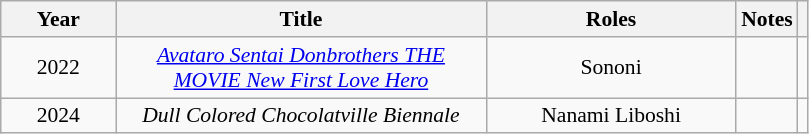<table class="wikitable" style="text-align:center; font-size:0.9em;">
<tr>
<th width="70">Year</th>
<th width="240">Title</th>
<th width="160">Roles</th>
<th>Notes</th>
<th></th>
</tr>
<tr>
<td>2022</td>
<td><em><a href='#'>Avataro Sentai Donbrothers THE MOVIE New First Love Hero</a></em></td>
<td>Sononi</td>
<td></td>
<td></td>
</tr>
<tr>
<td>2024</td>
<td><em>Dull Colored Chocolatville Biennale</em></td>
<td>Nanami Liboshi</td>
<td></td>
<td></td>
</tr>
</table>
